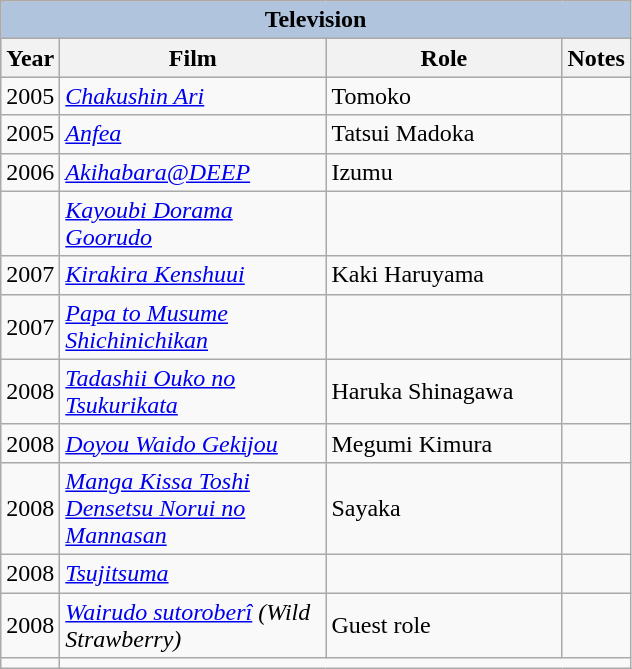<table class="wikitable">
<tr>
<th colspan="4" style="background: LightSteelBlue;">Television</th>
</tr>
<tr style="background:#ccc;">
<th>Year</th>
<th style="width:170px;">Film</th>
<th style="width:150px;">Role</th>
<th>Notes</th>
</tr>
<tr>
<td>2005</td>
<td><em><a href='#'>Chakushin Ari</a></em></td>
<td>Tomoko</td>
<td></td>
</tr>
<tr>
<td>2005</td>
<td><em><a href='#'>Anfea</a></em></td>
<td>Tatsui Madoka</td>
<td></td>
</tr>
<tr>
<td>2006</td>
<td><em><a href='#'>Akihabara@DEEP</a></em></td>
<td>Izumu</td>
<td></td>
</tr>
<tr>
<td></td>
<td><em><a href='#'>Kayoubi Dorama Goorudo</a></em></td>
<td></td>
<td></td>
</tr>
<tr>
<td>2007</td>
<td><em><a href='#'>Kirakira Kenshuui</a></em></td>
<td>Kaki Haruyama</td>
<td></td>
</tr>
<tr>
<td>2007</td>
<td><em><a href='#'>Papa to Musume Shichinichikan</a></em></td>
<td></td>
<td></td>
</tr>
<tr>
<td>2008</td>
<td><em><a href='#'>Tadashii Ouko no Tsukurikata</a></em></td>
<td>Haruka Shinagawa</td>
<td></td>
</tr>
<tr>
<td>2008</td>
<td><em><a href='#'>Doyou Waido Gekijou</a></em></td>
<td>Megumi Kimura</td>
<td></td>
</tr>
<tr>
<td>2008</td>
<td><em><a href='#'>Manga Kissa Toshi Densetsu Norui no Mannasan</a></em></td>
<td>Sayaka</td>
<td></td>
</tr>
<tr>
<td>2008</td>
<td><em><a href='#'>Tsujitsuma</a></em></td>
<td></td>
<td></td>
</tr>
<tr>
<td>2008</td>
<td><em><a href='#'>Wairudo sutoroberî</a> (Wild Strawberry)</em></td>
<td>Guest role</td>
<td></td>
</tr>
<tr>
<td></td>
</tr>
</table>
